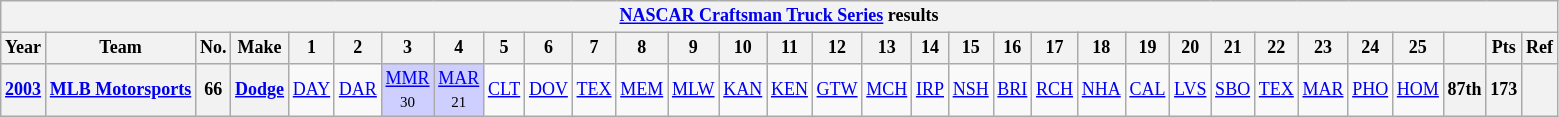<table class="wikitable" style="text-align:center; font-size:75%">
<tr>
<th colspan=45><a href='#'>NASCAR Craftsman Truck Series</a> results</th>
</tr>
<tr>
<th>Year</th>
<th>Team</th>
<th>No.</th>
<th>Make</th>
<th>1</th>
<th>2</th>
<th>3</th>
<th>4</th>
<th>5</th>
<th>6</th>
<th>7</th>
<th>8</th>
<th>9</th>
<th>10</th>
<th>11</th>
<th>12</th>
<th>13</th>
<th>14</th>
<th>15</th>
<th>16</th>
<th>17</th>
<th>18</th>
<th>19</th>
<th>20</th>
<th>21</th>
<th>22</th>
<th>23</th>
<th>24</th>
<th>25</th>
<th></th>
<th>Pts</th>
<th>Ref</th>
</tr>
<tr>
<th><a href='#'>2003</a></th>
<th><a href='#'>MLB Motorsports</a></th>
<th>66</th>
<th><a href='#'>Dodge</a></th>
<td><a href='#'>DAY</a></td>
<td><a href='#'>DAR</a></td>
<td style="background:#CFCFFF;"><a href='#'>MMR</a><br><small>30</small></td>
<td style="background:#CFCFFF;"><a href='#'>MAR</a><br><small>21</small></td>
<td><a href='#'>CLT</a></td>
<td><a href='#'>DOV</a></td>
<td><a href='#'>TEX</a></td>
<td><a href='#'>MEM</a></td>
<td><a href='#'>MLW</a></td>
<td><a href='#'>KAN</a></td>
<td><a href='#'>KEN</a></td>
<td><a href='#'>GTW</a></td>
<td><a href='#'>MCH</a></td>
<td><a href='#'>IRP</a></td>
<td><a href='#'>NSH</a></td>
<td><a href='#'>BRI</a></td>
<td><a href='#'>RCH</a></td>
<td><a href='#'>NHA</a></td>
<td><a href='#'>CAL</a></td>
<td><a href='#'>LVS</a></td>
<td><a href='#'>SBO</a></td>
<td><a href='#'>TEX</a></td>
<td><a href='#'>MAR</a></td>
<td><a href='#'>PHO</a></td>
<td><a href='#'>HOM</a></td>
<th>87th</th>
<th>173</th>
<th></th>
</tr>
</table>
